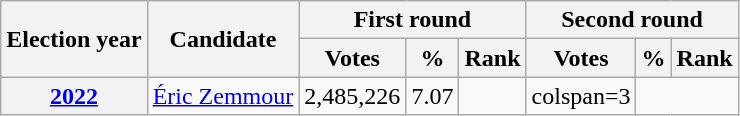<table class="wikitable">
<tr>
<th rowspan="2">Election year</th>
<th rowspan="2">Candidate</th>
<th colspan="3">First round</th>
<th colspan="3">Second round</th>
</tr>
<tr>
<th>Votes</th>
<th>%</th>
<th>Rank</th>
<th>Votes</th>
<th>%</th>
<th>Rank</th>
</tr>
<tr>
<th><a href='#'>2022</a></th>
<td><a href='#'>Éric Zemmour</a></td>
<td>2,485,226</td>
<td>7.07</td>
<td></td>
<td>colspan=3 </td>
</tr>
</table>
